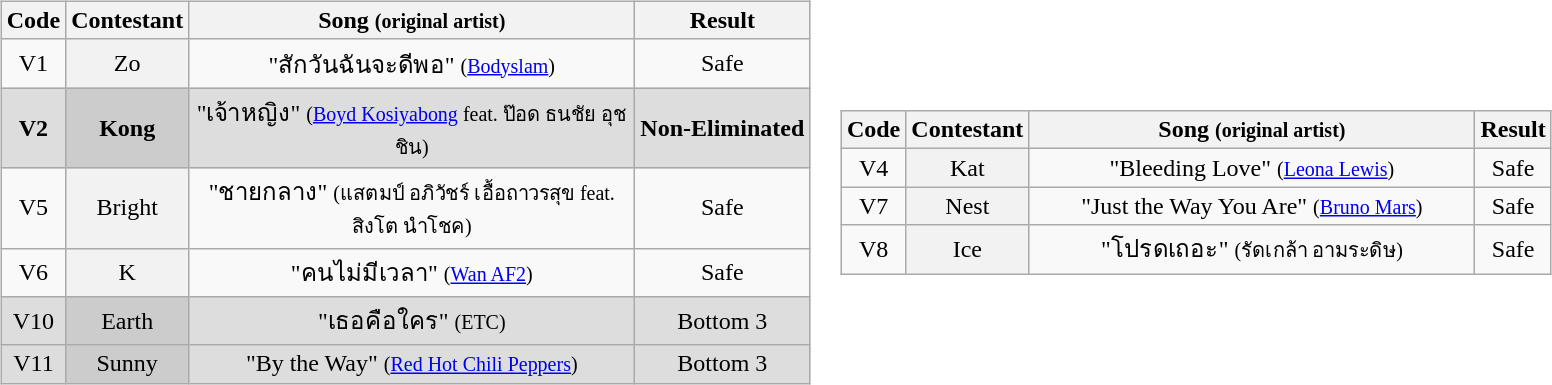<table>
<tr>
<td><br><table class="wikitable" style="text-align:center;">
<tr>
<th scope="col">Code</th>
<th scope="col">Contestant</th>
<th style="width:290px;" scope="col">Song <small>(original artist)</small></th>
<th scope="col">Result</th>
</tr>
<tr>
<td>V1</td>
<th scope="row" style="font-weight:normal;">Zo</th>
<td>"สักวันฉันจะดีพอ" <small>(<a href='#'>Bodyslam</a>)</small></td>
<td>Safe</td>
</tr>
<tr style="background:#ddd;">
<td><strong>V2</strong></td>
<th scope="row" style="background-color:#CCCCCC; font-weight:normal;"><strong>Kong</strong></th>
<td>"เจ้าหญิง" <small>(<a href='#'>Boyd Kosiyabong</a> feat. ป๊อด ธนชัย อุชชิน)</small></td>
<td><strong>Non-Eliminated</strong></td>
</tr>
<tr>
<td>V5</td>
<th scope="row" style="font-weight:normal;">Bright</th>
<td>"ชายกลาง" <small>(แสตมป์ อภิวัชร์ เอื้อถาวรสุข feat. สิงโต นำโชค)</small></td>
<td>Safe</td>
</tr>
<tr>
<td>V6</td>
<th scope="row" style="font-weight:normal;">K</th>
<td>"คนไม่มีเวลา" <small>(<a href='#'>Wan AF2</a>)</small></td>
<td>Safe</td>
</tr>
<tr style="background:#ddd;">
<td>V10</td>
<th scope="row" style="background-color:#CCCCCC; font-weight:normal;">Earth</th>
<td>"เธอคือใคร" <small>(ETC)</small></td>
<td>Bottom 3</td>
</tr>
<tr style="background:#ddd;">
<td>V11</td>
<th scope="row" style="background-color:#CCCCCC; font-weight:normal;">Sunny</th>
<td>"By the Way" <small>(<a href='#'>Red Hot Chili Peppers</a>)</small></td>
<td>Bottom 3</td>
</tr>
</table>
</td>
<td><br><table class="wikitable" style="text-align:center;">
<tr>
<th scope="col">Code</th>
<th scope="col">Contestant</th>
<th style="width:290px;" scope="col">Song <small>(original artist)</small></th>
<th scope="col">Result</th>
</tr>
<tr>
<td>V4</td>
<th scope="row" style="font-weight:normal;">Kat</th>
<td>"Bleeding Love" <small>(<a href='#'>Leona Lewis</a>)</small></td>
<td>Safe</td>
</tr>
<tr>
<td>V7</td>
<th scope="row" style="font-weight:normal;">Nest</th>
<td>"Just the Way You Are" <small>(<a href='#'>Bruno Mars</a>)</small></td>
<td>Safe</td>
</tr>
<tr>
<td>V8</td>
<th scope="row" style="font-weight:normal;">Ice</th>
<td>"โปรดเถอะ" <small>(รัดเกล้า อามระดิษ)</small></td>
<td>Safe</td>
</tr>
</table>
</td>
</tr>
</table>
